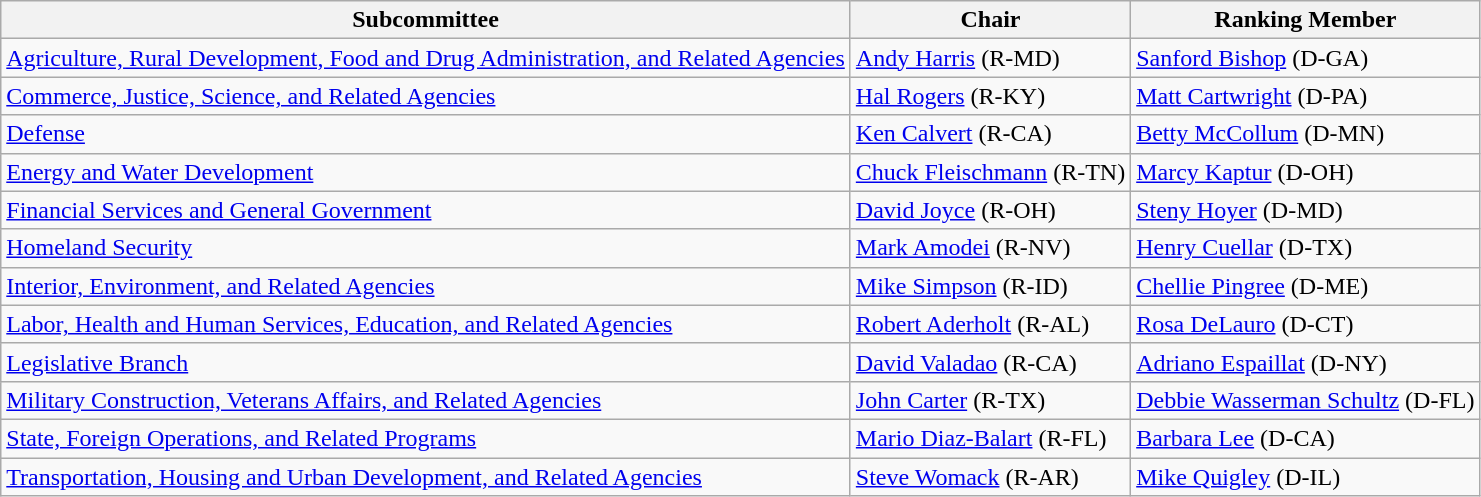<table class="wikitable">
<tr>
<th>Subcommittee</th>
<th>Chair</th>
<th>Ranking Member</th>
</tr>
<tr>
<td><a href='#'>Agriculture, Rural Development, Food and Drug Administration, and Related Agencies</a></td>
<td><a href='#'>Andy Harris</a> (R-MD)</td>
<td><a href='#'>Sanford Bishop</a> (D-GA)</td>
</tr>
<tr>
<td><a href='#'>Commerce, Justice, Science, and Related Agencies</a></td>
<td><a href='#'>Hal Rogers</a> (R-KY)</td>
<td><a href='#'>Matt Cartwright</a> (D-PA)</td>
</tr>
<tr>
<td><a href='#'>Defense</a></td>
<td><a href='#'>Ken Calvert</a> (R-CA)</td>
<td><a href='#'>Betty McCollum</a> (D-MN)</td>
</tr>
<tr>
<td><a href='#'>Energy and Water Development</a></td>
<td><a href='#'>Chuck Fleischmann</a> (R-TN)</td>
<td><a href='#'>Marcy Kaptur</a> (D-OH)</td>
</tr>
<tr>
<td><a href='#'>Financial Services and General Government</a></td>
<td><a href='#'>David Joyce</a> (R-OH)</td>
<td><a href='#'>Steny Hoyer</a> (D-MD)</td>
</tr>
<tr>
<td><a href='#'>Homeland Security</a></td>
<td><a href='#'>Mark Amodei</a> (R-NV)</td>
<td><a href='#'>Henry Cuellar</a> (D-TX)</td>
</tr>
<tr>
<td><a href='#'>Interior, Environment, and Related Agencies</a></td>
<td><a href='#'>Mike Simpson</a> (R-ID)</td>
<td><a href='#'>Chellie Pingree</a> (D-ME)</td>
</tr>
<tr>
<td><a href='#'>Labor, Health and Human Services, Education, and Related Agencies</a></td>
<td><a href='#'>Robert Aderholt</a> (R-AL)</td>
<td><a href='#'>Rosa DeLauro</a> (D-CT)</td>
</tr>
<tr>
<td><a href='#'>Legislative Branch</a></td>
<td><a href='#'>David Valadao</a> (R-CA)</td>
<td><a href='#'>Adriano Espaillat</a> (D-NY)</td>
</tr>
<tr>
<td><a href='#'>Military Construction, Veterans Affairs, and Related Agencies</a></td>
<td><a href='#'>John Carter</a> (R-TX)</td>
<td><a href='#'>Debbie Wasserman Schultz</a> (D-FL)</td>
</tr>
<tr>
<td><a href='#'>State, Foreign Operations, and Related Programs</a></td>
<td><a href='#'>Mario Diaz-Balart</a> (R-FL)</td>
<td><a href='#'>Barbara Lee</a> (D-CA)</td>
</tr>
<tr>
<td><a href='#'>Transportation, Housing and Urban Development, and Related Agencies</a></td>
<td><a href='#'>Steve Womack</a> (R-AR)</td>
<td><a href='#'>Mike Quigley</a> (D-IL)</td>
</tr>
</table>
